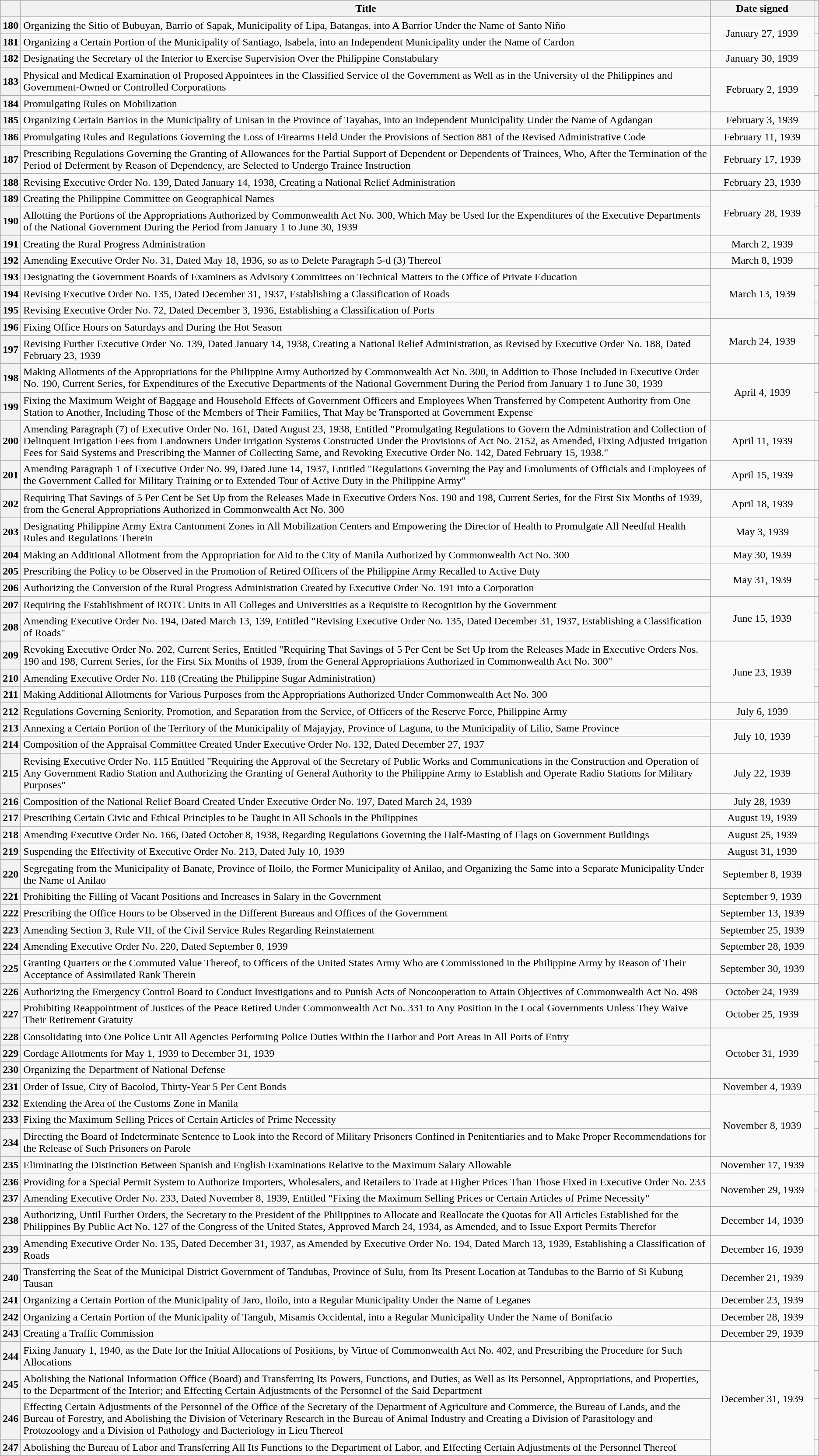<table class="wikitable sortable" style="text-align:center;">
<tr>
<th scope="col"></th>
<th scope="col">Title</th>
<th scope="col" width="150px">Date signed</th>
<th scope="col" class="unsortable"></th>
</tr>
<tr>
<th scope="row">180</th>
<td style="text-align:left;">Organizing the Sitio of Bubuyan, Barrio of Sapak, Municipality of Lipa, Batangas, into A Barrior Under the Name of Santo Niño</td>
<td rowspan="2">January 27, 1939</td>
<td></td>
</tr>
<tr>
<th scope="row">181</th>
<td style="text-align:left;">Organizing a Certain Portion of the Municipality of Santiago, Isabela, into an Independent Municipality under the Name of Cardon</td>
<td></td>
</tr>
<tr>
<th scope="row">182</th>
<td style="text-align:left;">Designating the Secretary of the Interior to Exercise Supervision Over the Philippine Constabulary</td>
<td>January 30, 1939</td>
<td></td>
</tr>
<tr>
<th scope="row">183</th>
<td style="text-align:left;">Physical and Medical Examination of Proposed Appointees in the Classified Service of the Government as Well as in the University of the Philippines and Government-Owned or Controlled Corporations</td>
<td rowspan="2">February 2, 1939</td>
<td></td>
</tr>
<tr>
<th scope="row">184</th>
<td style="text-align:left;">Promulgating Rules on Mobilization</td>
<td></td>
</tr>
<tr>
<th scope="row">185</th>
<td style="text-align:left;">Organizing Certain Barrios in the Municipality of Unisan in the Province of Tayabas, into an Independent Municipality Under the Name of Agdangan</td>
<td>February 3, 1939</td>
<td></td>
</tr>
<tr>
<th scope="row">186</th>
<td style="text-align:left;">Promulgating Rules and Regulations Governing the Loss of Firearms Held Under the Provisions of Section 881 of the Revised Administrative Code</td>
<td>February 11, 1939</td>
<td></td>
</tr>
<tr>
<th scope="row">187</th>
<td style="text-align:left;">Prescribing Regulations Governing the Granting of Allowances for the Partial Support of Dependent or Dependents of Trainees, Who, After the Termination of the Period of Deferment by Reason of Dependency, are Selected to Undergo Trainee Instruction</td>
<td>February 17, 1939</td>
<td></td>
</tr>
<tr>
<th scope="row">188</th>
<td style="text-align:left;">Revising Executive Order No. 139, Dated January 14, 1938, Creating a National Relief Administration</td>
<td>February 23, 1939</td>
<td></td>
</tr>
<tr>
<th scope="row">189</th>
<td style="text-align:left;">Creating the Philippine Committee on Geographical Names</td>
<td rowspan="2">February 28, 1939</td>
<td></td>
</tr>
<tr>
<th scope="row">190</th>
<td style="text-align:left;">Allotting the Portions of the Appropriations Authorized by Commonwealth Act No. 300, Which May be Used for the Expenditures of the Executive Departments of the National Government During the Period from January 1 to June 30, 1939</td>
<td></td>
</tr>
<tr>
<th scope="row">191</th>
<td style="text-align:left;">Creating the Rural Progress Administration</td>
<td>March 2, 1939</td>
<td></td>
</tr>
<tr>
<th scope="row">192</th>
<td style="text-align:left;">Amending Executive Order No. 31, Dated May 18, 1936, so as to Delete Paragraph 5-d (3) Thereof</td>
<td>March 8, 1939</td>
<td></td>
</tr>
<tr>
<th scope="row">193</th>
<td style="text-align:left;">Designating the Government Boards of Examiners as Advisory Committees on Technical Matters to the Office of Private Education</td>
<td rowspan="3">March 13, 1939</td>
<td></td>
</tr>
<tr>
<th scope="row">194</th>
<td style="text-align:left;">Revising Executive Order No. 135, Dated December 31, 1937, Establishing a Classification of Roads</td>
<td></td>
</tr>
<tr>
<th scope="row">195</th>
<td style="text-align:left;">Revising Executive Order No. 72, Dated December 3, 1936, Establishing a Classification of Ports</td>
<td></td>
</tr>
<tr>
<th scope="row">196</th>
<td style="text-align:left;">Fixing Office Hours on Saturdays and During the Hot Season</td>
<td rowspan="2">March 24, 1939</td>
<td></td>
</tr>
<tr>
<th scope="row">197</th>
<td style="text-align:left;">Revising Further Executive Order No. 139, Dated January 14, 1938, Creating a National Relief Administration, as Revised by Executive Order No. 188, Dated February 23, 1939</td>
<td></td>
</tr>
<tr>
<th scope="row">198</th>
<td style="text-align:left;">Making Allotments of the Appropriations for the Philippine Army Authorized by Commonwealth Act No. 300, in Addition to Those Included in Executive Order No. 190, Current Series, for Expenditures of the Executive Departments of the National Government During the Period from January 1 to June 30, 1939</td>
<td rowspan="2">April 4, 1939</td>
<td></td>
</tr>
<tr>
<th scope="row">199</th>
<td style="text-align:left;">Fixing the Maximum Weight of Baggage and Household Effects of Government Officers and Employees When Transferred by Competent Authority from One Station to Another, Including Those of the Members of Their Families, That May be Transported at Government Expense</td>
<td></td>
</tr>
<tr>
<th scope="row">200</th>
<td style="text-align:left;">Amending Paragraph (7) of Executive Order No. 161, Dated August 23, 1938, Entitled "Promulgating Regulations to Govern the Administration and Collection of Delinquent Irrigation Fees from Landowners Under Irrigation Systems Constructed Under the Provisions of Act No. 2152, as Amended, Fixing Adjusted Irrigation Fees for Said Systems and Prescribing the Manner of Collecting Same, and Revoking Executive Order No. 142, Dated February 15, 1938."</td>
<td>April 11, 1939</td>
<td></td>
</tr>
<tr>
<th scope="row">201</th>
<td style="text-align:left;">Amending Paragraph 1 of Executive Order No. 99, Dated June 14, 1937, Entitled "Regulations Governing the Pay and Emoluments of Officials and Employees of the Government Called for Military Training or to Extended Tour of Active Duty in the Philippine Army"</td>
<td>April 15, 1939</td>
<td></td>
</tr>
<tr>
<th scope="row">202</th>
<td style="text-align:left;">Requiring That Savings of 5 Per Cent be Set Up from the Releases Made in Executive Orders Nos. 190 and 198, Current Series, for the First Six Months of 1939, from the General Appropriations Authorized in Commonwealth Act No. 300</td>
<td>April 18, 1939</td>
<td></td>
</tr>
<tr>
<th scope="row">203</th>
<td style="text-align:left;">Designating Philippine Army Extra Cantonment Zones in All Mobilization Centers and Empowering the Director of Health to Promulgate All Needful Health Rules and Regulations Therein</td>
<td>May 3, 1939</td>
<td></td>
</tr>
<tr>
<th scope="row">204</th>
<td style="text-align:left;">Making an Additional Allotment from the Appropriation for Aid to the City of Manila Authorized by Commonwealth Act No. 300</td>
<td>May 30, 1939</td>
<td></td>
</tr>
<tr>
<th scope="row">205</th>
<td style="text-align:left;">Prescribing the Policy to be Observed in the Promotion of Retired Officers of the Philippine Army Recalled to Active Duty</td>
<td rowspan="2">May 31, 1939</td>
<td></td>
</tr>
<tr>
<th scope="row">206</th>
<td style="text-align:left;">Authorizing the Conversion of the Rural Progress Administration Created by Executive Order No. 191 into a Corporation</td>
<td></td>
</tr>
<tr>
<th scope="row">207</th>
<td style="text-align:left;">Requiring the Establishment of ROTC Units in All Colleges and Universities as a Requisite to Recognition by the Government</td>
<td rowspan="2">June 15, 1939</td>
<td></td>
</tr>
<tr>
<th scope="row">208</th>
<td style="text-align:left;">Amending Executive Order No. 194, Dated March 13, 139, Entitled "Revising Executive Order No. 135, Dated December 31, 1937, Establishing a Classification of  Roads"</td>
<td></td>
</tr>
<tr>
<th scope="row">209</th>
<td style="text-align:left;">Revoking Executive Order No. 202, Current Series, Entitled "Requiring That Savings of 5 Per Cent be Set Up from the Releases Made in Executive Orders Nos. 190 and 198, Current Series, for the First Six Months of 1939, from the General Appropriations Authorized in Commonwealth Act No. 300"</td>
<td rowspan="3">June 23, 1939</td>
<td></td>
</tr>
<tr>
<th scope="row">210</th>
<td style="text-align:left;">Amending Executive Order No. 118 (Creating the Philippine Sugar Administration)</td>
<td></td>
</tr>
<tr>
<th scope="row">211</th>
<td style="text-align:left;">Making Additional Allotments for Various Purposes from the Appropriations Authorized Under Commonwealth Act No. 300</td>
<td></td>
</tr>
<tr>
<th scope="row">212</th>
<td style="text-align:left;">Regulations Governing Seniority, Promotion, and Separation from the Service, of Officers of the Reserve Force, Philippine Army</td>
<td>July 6, 1939</td>
<td></td>
</tr>
<tr>
<th scope="row">213</th>
<td style="text-align:left;">Annexing a Certain Portion of the Territory of the Municipality of Majayjay, Province of Laguna, to the Municipality of Lilio, Same Province</td>
<td rowspan="2">July 10, 1939</td>
<td></td>
</tr>
<tr>
<th scope="row">214</th>
<td style="text-align:left;">Composition of the Appraisal Committee Created Under Executive Order No. 132, Dated December 27, 1937</td>
<td></td>
</tr>
<tr>
<th scope="row">215</th>
<td style="text-align:left;">Revising Executive Order No. 115 Entitled "Requiring the Approval of the Secretary of Public Works and Communications in the Construction and Operation of Any Government Radio Station and Authorizing the Granting of General Authority to the Philippine Army to Establish and Operate Radio Stations for Military Purposes"</td>
<td>July 22, 1939</td>
<td></td>
</tr>
<tr>
<th scope="row">216</th>
<td style="text-align:left;">Composition of the National Relief Board Created Under Executive Order No. 197, Dated March 24, 1939</td>
<td>July 28, 1939</td>
<td></td>
</tr>
<tr>
<th scope="row">217</th>
<td style="text-align:left;">Prescribing Certain Civic and Ethical Principles to be Taught in All Schools in the Philippines</td>
<td>August 19, 1939</td>
<td></td>
</tr>
<tr>
<th scope="row">218</th>
<td style="text-align:left;">Amending Executive Order No. 166, Dated October 8, 1938, Regarding Regulations Governing the Half-Masting of Flags on Government Buildings</td>
<td>August 25, 1939</td>
<td></td>
</tr>
<tr>
<th scope="row">219</th>
<td style="text-align:left;">Suspending the Effectivity of Executive Order No. 213, Dated July 10, 1939</td>
<td>August 31, 1939</td>
<td></td>
</tr>
<tr>
<th scope="row">220</th>
<td style="text-align:left;">Segregating from the Municipality of Banate, Province of Iloilo, the Former Municipality of Anilao, and Organizing the Same into a Separate Municipality Under the Name of Anilao</td>
<td>September 8, 1939</td>
<td></td>
</tr>
<tr>
<th scope="row">221</th>
<td style="text-align:left;">Prohibiting the Filling of Vacant Positions and Increases in Salary in the Government</td>
<td>September 9, 1939</td>
<td></td>
</tr>
<tr>
<th scope="row">222</th>
<td style="text-align:left;">Prescribing the Office Hours to be Observed in the Different Bureaus and Offices of the Government</td>
<td>September 13, 1939</td>
<td></td>
</tr>
<tr>
<th scope="row">223</th>
<td style="text-align:left;">Amending Section 3, Rule VII, of the Civil Service Rules Regarding Reinstatement</td>
<td>September 25, 1939</td>
<td></td>
</tr>
<tr>
<th scope="row">224</th>
<td style="text-align:left;">Amending Executive Order No. 220, Dated September 8, 1939</td>
<td>September 28, 1939</td>
<td></td>
</tr>
<tr>
<th scope="row">225</th>
<td style="text-align:left;">Granting Quarters or the Commuted Value Thereof, to Officers of the United States Army Who are Commissioned in the Philippine Army by Reason of Their Acceptance of Assimilated Rank Therein</td>
<td>September 30, 1939</td>
<td></td>
</tr>
<tr>
<th scope="row">226</th>
<td style="text-align:left;">Authorizing the Emergency Control Board to Conduct Investigations and to Punish Acts of Noncooperation to Attain Objectives of Commonwealth Act No. 498</td>
<td>October 24, 1939</td>
<td></td>
</tr>
<tr>
<th scope="row">227</th>
<td style="text-align:left;">Prohibiting Reappointment of Justices of the Peace Retired Under Commonwealth Act No. 331 to Any Position in the Local Governments Unless They Waive Their Retirement Gratuity</td>
<td>October 25, 1939</td>
<td></td>
</tr>
<tr>
<th scope="row">228</th>
<td style="text-align:left;">Consolidating into One Police Unit All Agencies Performing Police Duties Within the Harbor and Port Areas in All Ports of Entry</td>
<td rowspan="3">October 31, 1939</td>
<td></td>
</tr>
<tr>
<th scope="row">229</th>
<td style="text-align:left;">Cordage Allotments for May 1, 1939 to December 31, 1939</td>
<td></td>
</tr>
<tr>
<th scope="row">230</th>
<td style="text-align:left;">Organizing the Department of National Defense</td>
<td></td>
</tr>
<tr>
<th scope="row">231</th>
<td style="text-align:left;">Order of Issue, City of Bacolod, Thirty-Year 5 Per Cent Bonds</td>
<td>November 4, 1939</td>
<td></td>
</tr>
<tr>
<th scope="row">232</th>
<td style="text-align:left;">Extending the Area of the Customs Zone in Manila</td>
<td rowspan="3">November 8, 1939</td>
<td></td>
</tr>
<tr>
<th scope="row">233</th>
<td style="text-align:left;">Fixing the Maximum Selling Prices of Certain Articles of Prime Necessity</td>
<td></td>
</tr>
<tr>
<th scope="row">234</th>
<td style="text-align:left;">Directing the Board of Indeterminate Sentence to Look into the Record of Military Prisoners Confined in Penitentiaries and to Make Proper Recommendations for the Release of Such Prisoners on Parole</td>
<td></td>
</tr>
<tr>
<th scope="row">235</th>
<td style="text-align:left;">Eliminating the Distinction Between Spanish and English Examinations Relative to the Maximum Salary Allowable</td>
<td>November 17, 1939</td>
<td></td>
</tr>
<tr>
<th scope="row">236</th>
<td style="text-align:left;">Providing for a Special Permit System to Authorize Importers, Wholesalers, and Retailers to Trade at Higher Prices Than Those Fixed in Executive Order No. 233</td>
<td rowspan="2">November 29, 1939</td>
<td></td>
</tr>
<tr>
<th scope="row">237</th>
<td style="text-align:left;">Amending Executive Order No. 233, Dated November 8, 1939, Entitled "Fixing the Maximum Selling Prices or Certain Articles of Prime Necessity"</td>
<td></td>
</tr>
<tr>
<th scope="row">238</th>
<td style="text-align:left;">Authorizing, Until Further Orders, the Secretary to the President of the Philippines to Allocate and Reallocate the Quotas for All Articles Established for the Philippines By Public Act No. 127 of the Congress of the United States, Approved March 24, 1934, as Amended, and to Issue Export Permits Therefor</td>
<td>December 14, 1939</td>
<td></td>
</tr>
<tr>
<th scope="row">239</th>
<td style="text-align:left;">Amending Executive Order No. 135, Dated December 31, 1937, as Amended by Executive Order No. 194, Dated March 13, 1939, Establishing a Classification of Roads</td>
<td>December 16, 1939</td>
<td></td>
</tr>
<tr>
<th scope="row">240</th>
<td style="text-align:left;">Transferring the Seat of the Municipal District Government of Tandubas, Province of Sulu, from Its Present Location at Tandubas to the Barrio of Si Kubung Tausan</td>
<td>December 21, 1939</td>
<td></td>
</tr>
<tr>
<th scope="row">241</th>
<td style="text-align:left;">Organizing a Certain Portion of the Municipality of Jaro, Iloilo, into a Regular Municipality Under the Name of Leganes</td>
<td>December 23, 1939</td>
<td></td>
</tr>
<tr>
<th scope="row">242</th>
<td style="text-align:left;">Organizing a Certain Portion of the Municipality of Tangub, Misamis Occidental, into a Regular Municipality Under the Name of Bonifacio</td>
<td>December 28, 1939</td>
<td></td>
</tr>
<tr>
<th scope="row">243</th>
<td style="text-align:left;">Creating a Traffic Commission</td>
<td>December 29, 1939</td>
<td></td>
</tr>
<tr>
<th scope="row">244</th>
<td style="text-align:left;">Fixing January 1, 1940, as the Date for the Initial Allocations of Positions, by Virtue of Commonwealth Act No. 402, and Prescribing the Procedure for Such Allocations</td>
<td rowspan="4">December 31, 1939</td>
<td></td>
</tr>
<tr>
<th scope="row">245</th>
<td style="text-align:left;">Abolishing the National Information Office (Board) and Transferring Its Powers, Functions, and Duties, as Well as Its Personnel, Appropriations, and Properties, to the Department of the Interior; and Effecting Certain Adjustments of the Personnel of the Said Department</td>
<td></td>
</tr>
<tr>
<th scope="row">246</th>
<td style="text-align:left;">Effecting Certain Adjustments of the Personnel of the Office of the Secretary of the Department of Agriculture and Commerce, the Bureau of Lands, and the Bureau of Forestry, and Abolishing the Division of Veterinary Research in the Bureau of Animal Industry and Creating a Division of Parasitology and Protozoology and a Division of Pathology and Bacteriology in Lieu Thereof</td>
<td></td>
</tr>
<tr>
<th scope="row">247</th>
<td style="text-align:left;">Abolishing the Bureau of Labor and Transferring All Its Functions to the Department of Labor, and Effecting Certain Adjustments of the Personnel Thereof</td>
<td></td>
</tr>
</table>
